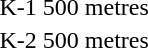<table>
<tr>
<td>K-1 500 metres<br></td>
<td></td>
<td></td>
<td></td>
</tr>
<tr valign="top">
<td>K-2 500 metres<br></td>
<td></td>
<td></td>
<td></td>
</tr>
<tr>
</tr>
</table>
